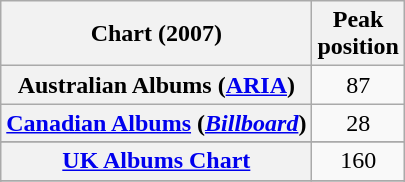<table class="wikitable sortable plainrowheaders" style="text-align:center">
<tr>
<th scope="col">Chart (2007)</th>
<th scope="col">Peak<br>position</th>
</tr>
<tr>
<th scope="row">Australian Albums (<a href='#'>ARIA</a>)</th>
<td>87</td>
</tr>
<tr>
<th scope="row"><a href='#'>Canadian Albums</a> (<em><a href='#'>Billboard</a></em>)</th>
<td>28</td>
</tr>
<tr>
</tr>
<tr>
<th scope="row"><a href='#'>UK Albums Chart</a></th>
<td>160</td>
</tr>
<tr>
</tr>
<tr>
</tr>
<tr>
</tr>
<tr>
</tr>
<tr>
</tr>
</table>
